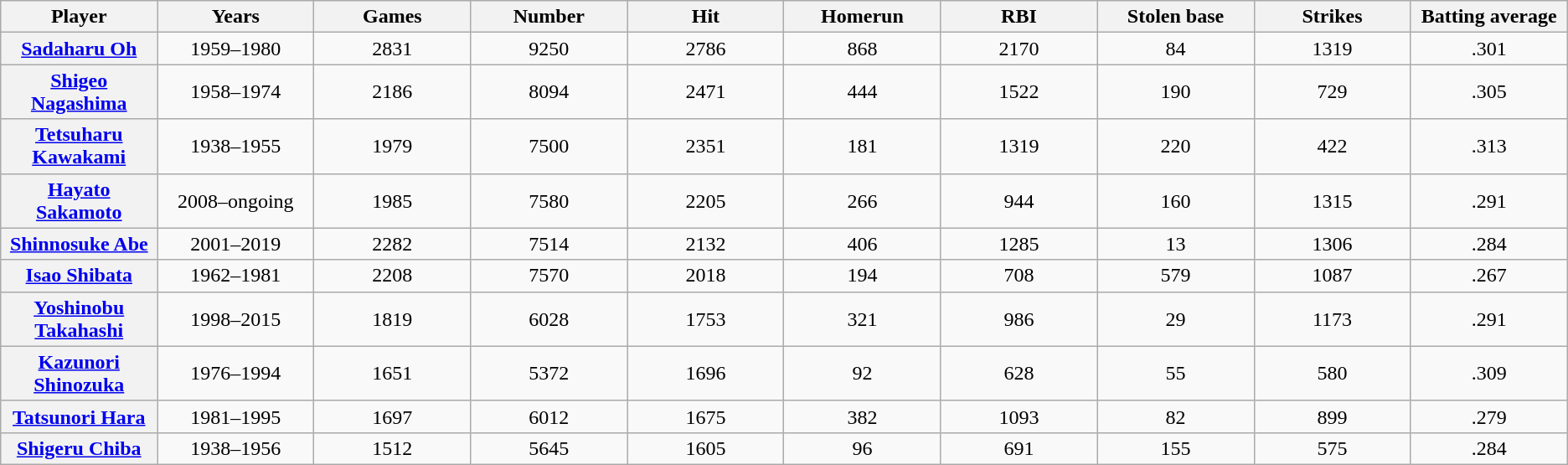<table class="sortable wikitable plainrowheaders"  style="text-align: center;">
<tr>
<th scope="col" style="width:10%;">Player</th>
<th scope="col" style="width:10%;">Years</th>
<th scope="col" style="width:10%;">Games</th>
<th scope="col" style="width:10%;">Number</th>
<th scope="col" style="width:10%;">Hit</th>
<th scope="col" style="width:10%;">Homerun</th>
<th scope="col" style="width:10%;">RBI</th>
<th scope="col" style="width:10%;">Stolen base</th>
<th scope="col" style="width:10%;">Strikes</th>
<th scope="col" style="width:10%;">Batting average</th>
</tr>
<tr>
<th scope="row"><a href='#'>Sadaharu Oh</a></th>
<td>1959–1980</td>
<td>2831</td>
<td>9250</td>
<td>2786</td>
<td>868</td>
<td>2170</td>
<td>84</td>
<td>1319</td>
<td>.301</td>
</tr>
<tr>
<th scope="row"><a href='#'>Shigeo Nagashima</a></th>
<td>1958–1974</td>
<td>2186</td>
<td>8094</td>
<td>2471</td>
<td>444</td>
<td>1522</td>
<td>190</td>
<td>729</td>
<td>.305</td>
</tr>
<tr>
<th scope="row"><a href='#'>Tetsuharu Kawakami</a></th>
<td>1938–1955</td>
<td>1979</td>
<td>7500</td>
<td>2351</td>
<td>181</td>
<td>1319</td>
<td>220</td>
<td>422</td>
<td>.313</td>
</tr>
<tr>
<th scope="row"><strong><a href='#'>Hayato Sakamoto</a></strong></th>
<td>2008–ongoing</td>
<td>1985</td>
<td>7580</td>
<td>2205</td>
<td>266</td>
<td>944</td>
<td>160</td>
<td>1315</td>
<td>.291</td>
</tr>
<tr>
<th scope="row"><a href='#'>Shinnosuke Abe</a></th>
<td>2001–2019</td>
<td>2282</td>
<td>7514</td>
<td>2132</td>
<td>406</td>
<td>1285</td>
<td>13</td>
<td>1306</td>
<td>.284</td>
</tr>
<tr>
<th scope="row"><a href='#'>Isao Shibata</a></th>
<td>1962–1981</td>
<td>2208</td>
<td>7570</td>
<td>2018</td>
<td>194</td>
<td>708</td>
<td>579</td>
<td>1087</td>
<td>.267</td>
</tr>
<tr>
<th scope="row"><a href='#'>Yoshinobu Takahashi</a></th>
<td>1998–2015</td>
<td>1819</td>
<td>6028</td>
<td>1753</td>
<td>321</td>
<td>986</td>
<td>29</td>
<td>1173</td>
<td>.291</td>
</tr>
<tr>
<th scope="row"><a href='#'>Kazunori Shinozuka</a></th>
<td>1976–1994</td>
<td>1651</td>
<td>5372</td>
<td>1696</td>
<td>92</td>
<td>628</td>
<td>55</td>
<td>580</td>
<td>.309</td>
</tr>
<tr>
<th scope="row"><a href='#'>Tatsunori Hara</a></th>
<td>1981–1995</td>
<td>1697</td>
<td>6012</td>
<td>1675</td>
<td>382</td>
<td>1093</td>
<td>82</td>
<td>899</td>
<td>.279</td>
</tr>
<tr>
<th scope="row"><a href='#'>Shigeru Chiba</a></th>
<td>1938–1956</td>
<td>1512</td>
<td>5645</td>
<td>1605</td>
<td>96</td>
<td>691</td>
<td>155</td>
<td>575</td>
<td>.284</td>
</tr>
</table>
